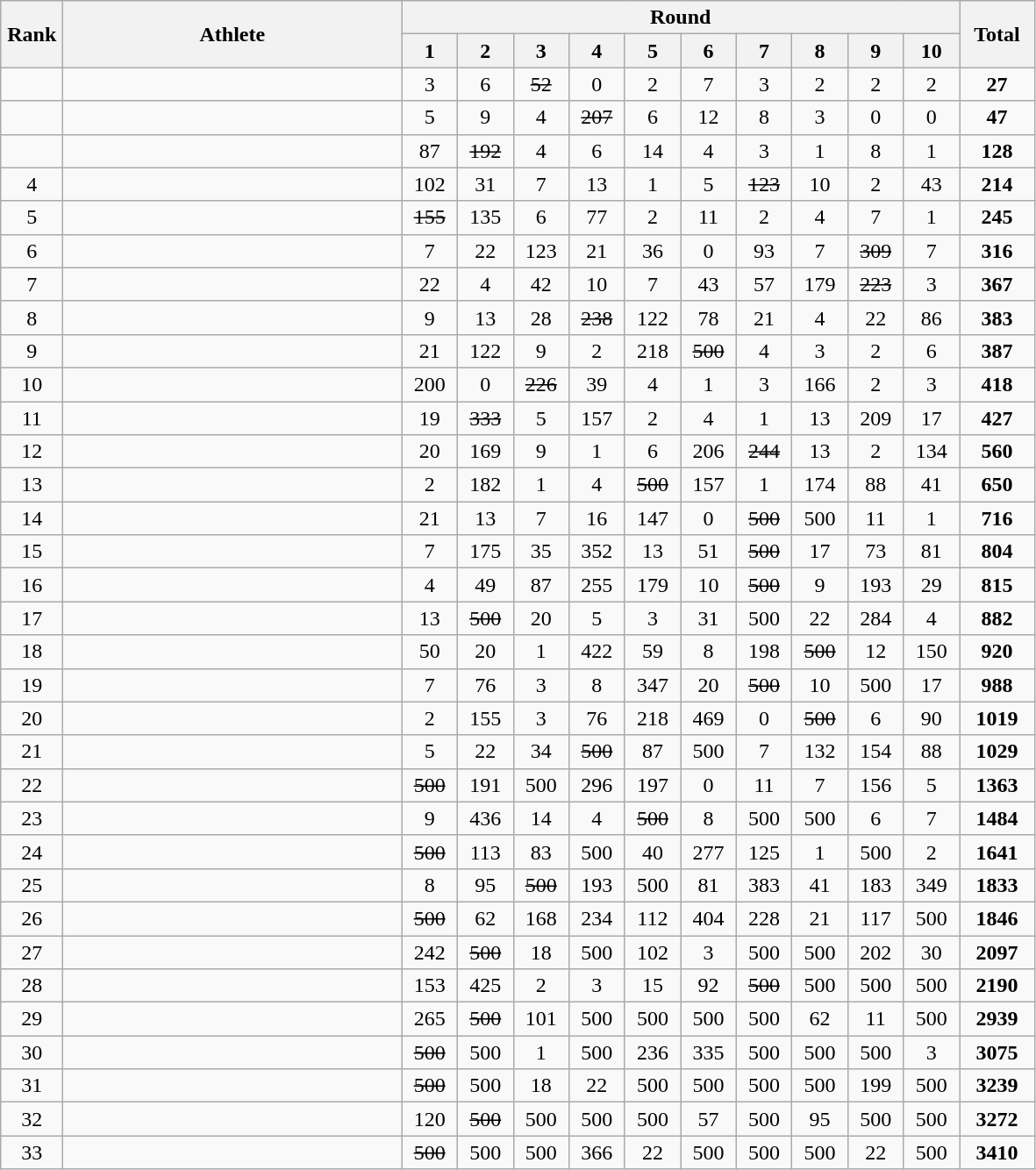<table class=wikitable style="text-align:center">
<tr>
<th rowspan="2" width=40>Rank</th>
<th rowspan="2" width=250>Athlete</th>
<th colspan="10">Round</th>
<th rowspan="2" width=50>Total</th>
</tr>
<tr>
<th width=35>1</th>
<th width=35>2</th>
<th width=35>3</th>
<th width=35>4</th>
<th width=35>5</th>
<th width=35>6</th>
<th width=35>7</th>
<th width=35>8</th>
<th width=35>9</th>
<th width=35>10</th>
</tr>
<tr>
<td></td>
<td align=left></td>
<td>3</td>
<td>6</td>
<td><s>52</s></td>
<td>0</td>
<td>2</td>
<td>7</td>
<td>3</td>
<td>2</td>
<td>2</td>
<td>2</td>
<td><strong>27</strong></td>
</tr>
<tr>
<td></td>
<td align=left></td>
<td>5</td>
<td>9</td>
<td>4</td>
<td><s>207</s></td>
<td>6</td>
<td>12</td>
<td>8</td>
<td>3</td>
<td>0</td>
<td>0</td>
<td><strong>47</strong></td>
</tr>
<tr>
<td></td>
<td align=left></td>
<td>87</td>
<td><s>192</s></td>
<td>4</td>
<td>6</td>
<td>14</td>
<td>4</td>
<td>3</td>
<td>1</td>
<td>8</td>
<td>1</td>
<td><strong>128</strong></td>
</tr>
<tr>
<td>4</td>
<td align=left></td>
<td>102</td>
<td>31</td>
<td>7</td>
<td>13</td>
<td>1</td>
<td>5</td>
<td><s>123</s></td>
<td>10</td>
<td>2</td>
<td>43</td>
<td><strong>214</strong></td>
</tr>
<tr>
<td>5</td>
<td align=left></td>
<td><s>155</s></td>
<td>135</td>
<td>6</td>
<td>77</td>
<td>2</td>
<td>11</td>
<td>2</td>
<td>4</td>
<td>7</td>
<td>1</td>
<td><strong>245</strong></td>
</tr>
<tr>
<td>6</td>
<td align=left></td>
<td>7</td>
<td>22</td>
<td>123</td>
<td>21</td>
<td>36</td>
<td>0</td>
<td>93</td>
<td>7</td>
<td><s>309</s></td>
<td>7</td>
<td><strong>316</strong></td>
</tr>
<tr>
<td>7</td>
<td align=left></td>
<td>22</td>
<td>4</td>
<td>42</td>
<td>10</td>
<td>7</td>
<td>43</td>
<td>57</td>
<td>179</td>
<td><s>223</s></td>
<td>3</td>
<td><strong>367</strong></td>
</tr>
<tr>
<td>8</td>
<td align=left></td>
<td>9</td>
<td>13</td>
<td>28</td>
<td><s>238</s></td>
<td>122</td>
<td>78</td>
<td>21</td>
<td>4</td>
<td>22</td>
<td>86</td>
<td><strong>383</strong></td>
</tr>
<tr>
<td>9</td>
<td align=left></td>
<td>21</td>
<td>122</td>
<td>9</td>
<td>2</td>
<td>218</td>
<td><s>500</s></td>
<td>4</td>
<td>3</td>
<td>2</td>
<td>6</td>
<td><strong>387</strong></td>
</tr>
<tr>
<td>10</td>
<td align=left></td>
<td>200</td>
<td>0</td>
<td><s>226</s></td>
<td>39</td>
<td>4</td>
<td>1</td>
<td>3</td>
<td>166</td>
<td>2</td>
<td>3</td>
<td><strong>418</strong></td>
</tr>
<tr>
<td>11</td>
<td align=left></td>
<td>19</td>
<td><s>333</s></td>
<td>5</td>
<td>157</td>
<td>2</td>
<td>4</td>
<td>1</td>
<td>13</td>
<td>209</td>
<td>17</td>
<td><strong>427</strong></td>
</tr>
<tr>
<td>12</td>
<td align=left></td>
<td>20</td>
<td>169</td>
<td>9</td>
<td>1</td>
<td>6</td>
<td>206</td>
<td><s>244</s></td>
<td>13</td>
<td>2</td>
<td>134</td>
<td><strong>560</strong></td>
</tr>
<tr>
<td>13</td>
<td align=left></td>
<td>2</td>
<td>182</td>
<td>1</td>
<td>4</td>
<td><s>500</s></td>
<td>157</td>
<td>1</td>
<td>174</td>
<td>88</td>
<td>41</td>
<td><strong>650</strong></td>
</tr>
<tr>
<td>14</td>
<td align=left></td>
<td>21</td>
<td>13</td>
<td>7</td>
<td>16</td>
<td>147</td>
<td>0</td>
<td><s>500</s></td>
<td>500</td>
<td>11</td>
<td>1</td>
<td><strong>716</strong></td>
</tr>
<tr>
<td>15</td>
<td align=left></td>
<td>7</td>
<td>175</td>
<td>35</td>
<td>352</td>
<td>13</td>
<td>51</td>
<td><s>500</s></td>
<td>17</td>
<td>73</td>
<td>81</td>
<td><strong>804</strong></td>
</tr>
<tr>
<td>16</td>
<td align=left></td>
<td>4</td>
<td>49</td>
<td>87</td>
<td>255</td>
<td>179</td>
<td>10</td>
<td><s>500</s></td>
<td>9</td>
<td>193</td>
<td>29</td>
<td><strong>815</strong></td>
</tr>
<tr>
<td>17</td>
<td align=left></td>
<td>13</td>
<td><s>500</s></td>
<td>20</td>
<td>5</td>
<td>3</td>
<td>31</td>
<td>500</td>
<td>22</td>
<td>284</td>
<td>4</td>
<td><strong>882</strong></td>
</tr>
<tr>
<td>18</td>
<td align=left></td>
<td>50</td>
<td>20</td>
<td>1</td>
<td>422</td>
<td>59</td>
<td>8</td>
<td>198</td>
<td><s>500</s></td>
<td>12</td>
<td>150</td>
<td><strong>920</strong></td>
</tr>
<tr>
<td>19</td>
<td align=left></td>
<td>7</td>
<td>76</td>
<td>3</td>
<td>8</td>
<td>347</td>
<td>20</td>
<td><s>500</s></td>
<td>10</td>
<td>500</td>
<td>17</td>
<td><strong>988</strong></td>
</tr>
<tr>
<td>20</td>
<td align=left></td>
<td>2</td>
<td>155</td>
<td>3</td>
<td>76</td>
<td>218</td>
<td>469</td>
<td>0</td>
<td><s>500</s></td>
<td>6</td>
<td>90</td>
<td><strong>1019</strong></td>
</tr>
<tr>
<td>21</td>
<td align=left></td>
<td>5</td>
<td>22</td>
<td>34</td>
<td><s>500</s></td>
<td>87</td>
<td>500</td>
<td>7</td>
<td>132</td>
<td>154</td>
<td>88</td>
<td><strong>1029</strong></td>
</tr>
<tr>
<td>22</td>
<td align=left></td>
<td><s>500</s></td>
<td>191</td>
<td>500</td>
<td>296</td>
<td>197</td>
<td>0</td>
<td>11</td>
<td>7</td>
<td>156</td>
<td>5</td>
<td><strong>1363</strong></td>
</tr>
<tr>
<td>23</td>
<td align=left></td>
<td>9</td>
<td>436</td>
<td>14</td>
<td>4</td>
<td><s>500</s></td>
<td>8</td>
<td>500</td>
<td>500</td>
<td>6</td>
<td>7</td>
<td><strong>1484</strong></td>
</tr>
<tr>
<td>24</td>
<td align=left></td>
<td><s>500</s></td>
<td>113</td>
<td>83</td>
<td>500</td>
<td>40</td>
<td>277</td>
<td>125</td>
<td>1</td>
<td>500</td>
<td>2</td>
<td><strong>1641</strong></td>
</tr>
<tr>
<td>25</td>
<td align=left></td>
<td>8</td>
<td>95</td>
<td><s>500</s></td>
<td>193</td>
<td>500</td>
<td>81</td>
<td>383</td>
<td>41</td>
<td>183</td>
<td>349</td>
<td><strong>1833</strong></td>
</tr>
<tr>
<td>26</td>
<td align=left></td>
<td><s>500</s></td>
<td>62</td>
<td>168</td>
<td>234</td>
<td>112</td>
<td>404</td>
<td>228</td>
<td>21</td>
<td>117</td>
<td>500</td>
<td><strong>1846</strong></td>
</tr>
<tr>
<td>27</td>
<td align=left></td>
<td>242</td>
<td><s>500</s></td>
<td>18</td>
<td>500</td>
<td>102</td>
<td>3</td>
<td>500</td>
<td>500</td>
<td>202</td>
<td>30</td>
<td><strong>2097</strong></td>
</tr>
<tr>
<td>28</td>
<td align=left></td>
<td>153</td>
<td>425</td>
<td>2</td>
<td>3</td>
<td>15</td>
<td>92</td>
<td><s>500</s></td>
<td>500</td>
<td>500</td>
<td>500</td>
<td><strong>2190</strong></td>
</tr>
<tr>
<td>29</td>
<td align=left></td>
<td>265</td>
<td><s>500</s></td>
<td>101</td>
<td>500</td>
<td>500</td>
<td>500</td>
<td>500</td>
<td>62</td>
<td>11</td>
<td>500</td>
<td><strong>2939</strong></td>
</tr>
<tr>
<td>30</td>
<td align=left></td>
<td><s>500</s></td>
<td>500</td>
<td>1</td>
<td>500</td>
<td>236</td>
<td>335</td>
<td>500</td>
<td>500</td>
<td>500</td>
<td>3</td>
<td><strong>3075</strong></td>
</tr>
<tr>
<td>31</td>
<td align=left></td>
<td><s>500</s></td>
<td>500</td>
<td>18</td>
<td>22</td>
<td>500</td>
<td>500</td>
<td>500</td>
<td>500</td>
<td>199</td>
<td>500</td>
<td><strong>3239</strong></td>
</tr>
<tr>
<td>32</td>
<td align=left></td>
<td>120</td>
<td><s>500</s></td>
<td>500</td>
<td>500</td>
<td>500</td>
<td>57</td>
<td>500</td>
<td>95</td>
<td>500</td>
<td>500</td>
<td><strong>3272</strong></td>
</tr>
<tr>
<td>33</td>
<td align=left></td>
<td><s>500</s></td>
<td>500</td>
<td>500</td>
<td>366</td>
<td>22</td>
<td>500</td>
<td>500</td>
<td>500</td>
<td>22</td>
<td>500</td>
<td><strong>3410</strong></td>
</tr>
</table>
